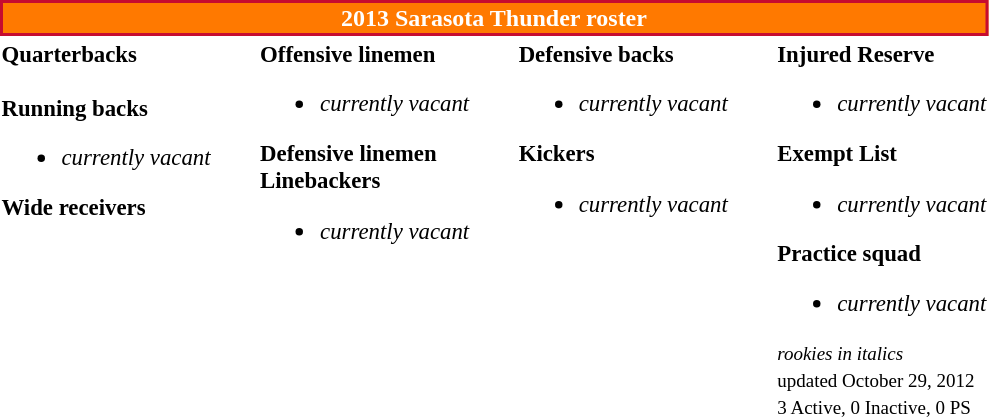<table class="toccolours" style="text-align: left;">
<tr>
<th colspan="7" style="background-color:#FF7900; border:2px  solid #C60C30; color:white; text-align:center;"><strong>2013 Sarasota Thunder roster</strong></th>
</tr>
<tr>
<td style="font-size: 95%;" valign="top"><strong>Quarterbacks</strong><br><br><strong>Running backs</strong><ul><li><em>currently vacant</em></li></ul><strong>Wide receivers</strong>
</td>
<td style="width: 25px;"></td>
<td style="font-size: 95%;" valign="top"><strong>Offensive linemen</strong><br><ul><li><em>currently vacant</em></li></ul><strong>Defensive linemen</strong>
<br><strong>Linebackers</strong><ul><li><em>currently vacant</em></li></ul></td>
<td style="width: 25px;"></td>
<td style="font-size: 95%;" valign="top"><strong>Defensive backs</strong><br><ul><li><em>currently vacant</em></li></ul><strong>Kickers</strong><ul><li><em>currently vacant</em></li></ul></td>
<td style="width: 25px;"></td>
<td style="font-size: 95%;" valign="top"><strong>Injured Reserve</strong><br><ul><li><em>currently vacant</em></li></ul><strong>Exempt List</strong><ul><li><em>currently vacant</em></li></ul><strong>Practice squad</strong><ul><li><em>currently vacant</em></li></ul><small><em>rookies in italics</em><br> updated October 29, 2012</small><br>
<small>3 Active, 0 Inactive, 0 PS</small></td>
</tr>
<tr>
</tr>
</table>
